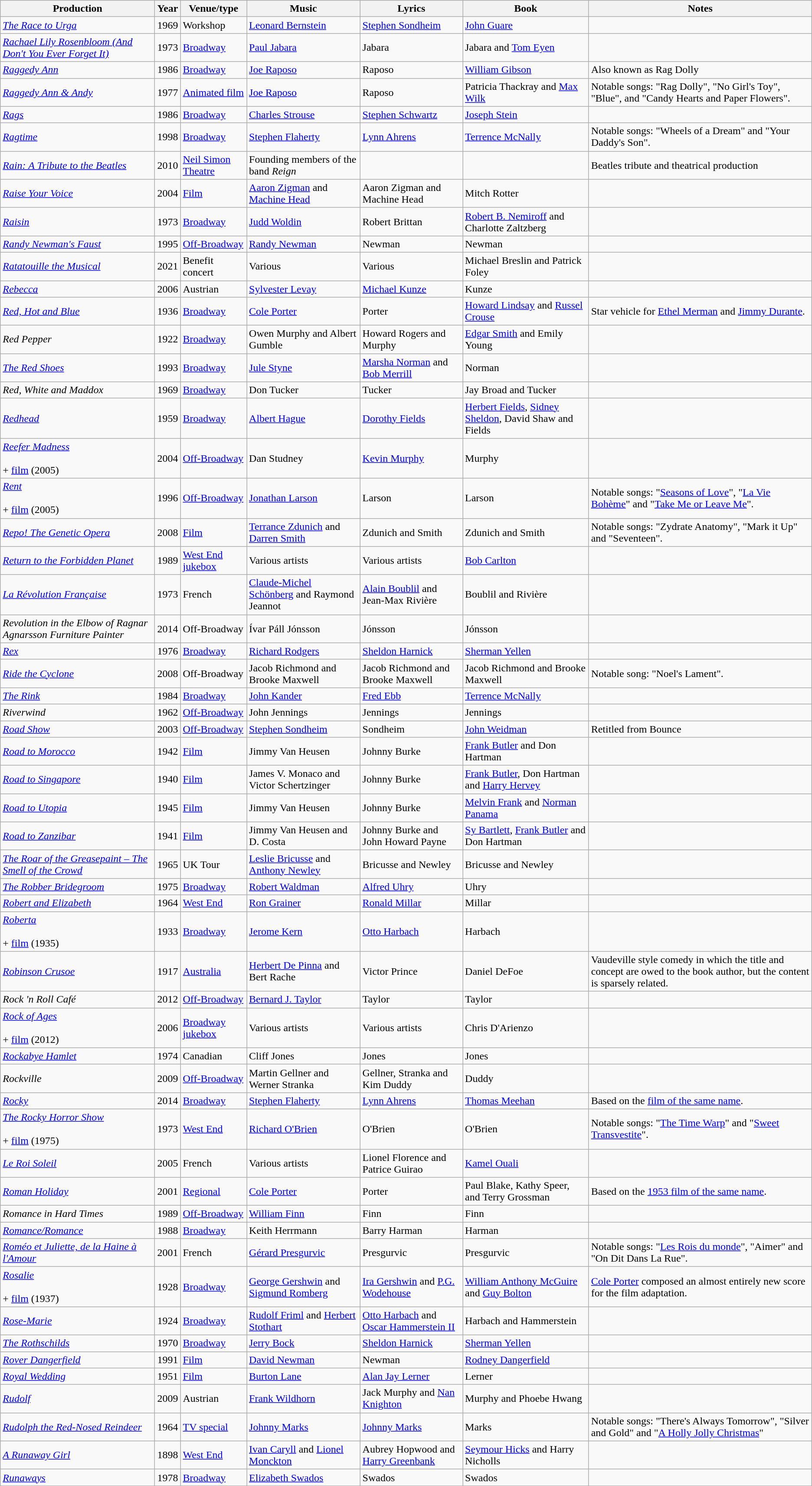<table class="wikitable sortable">
<tr>
<th scope="col">Production</th>
<th scope="col">Year</th>
<th scope="col">Venue/type</th>
<th scope="col">Music</th>
<th scope="col">Lyrics</th>
<th scope="col">Book</th>
<th scope="col">Notes</th>
</tr>
<tr>
<td data-sort-value="Race to Urga"><em><a href='#'>The Race to Urga</a></em></td>
<td style="text-align: center">1969</td>
<td>Workshop</td>
<td><a href='#'>Leonard Bernstein</a></td>
<td><a href='#'>Stephen Sondheim</a></td>
<td><a href='#'>John Guare</a></td>
<td></td>
</tr>
<tr>
<td data-sort-value="Rachael Lily Rosenbloom And Dont You Ever Forget It"><em><a href='#'>Rachael Lily Rosenbloom (And Don't You Ever Forget It)</a></em></td>
<td style="text-align: center">1973</td>
<td><a href='#'>Broadway</a></td>
<td><a href='#'>Paul Jabara</a></td>
<td>Jabara</td>
<td>Jabara and <a href='#'>Tom Eyen</a></td>
<td></td>
</tr>
<tr>
<td><em><a href='#'>Raggedy Ann</a></em></td>
<td style="text-align: center">1986</td>
<td><a href='#'>Broadway</a></td>
<td><a href='#'>Joe Raposo</a></td>
<td>Raposo</td>
<td><a href='#'>William Gibson</a></td>
<td>Also known as Rag Dolly</td>
</tr>
<tr>
<td data-sort-value="Raggedy Ann and Andy"><em><a href='#'>Raggedy Ann & Andy</a></em></td>
<td style="text-align: center">1977</td>
<td><a href='#'>Animated film</a></td>
<td><a href='#'>Joe Raposo</a></td>
<td>Raposo</td>
<td>Patricia Thackray and <a href='#'>Max Wilk</a></td>
<td>Notable songs: "Rag Dolly", "No Girl's Toy", "Blue", and "Candy Hearts and Paper Flowers".</td>
</tr>
<tr>
<td><em><a href='#'>Rags</a></em></td>
<td style="text-align: center">1986</td>
<td><a href='#'>Broadway</a></td>
<td><a href='#'>Charles Strouse</a></td>
<td><a href='#'>Stephen Schwartz</a></td>
<td><a href='#'>Joseph Stein</a></td>
<td></td>
</tr>
<tr>
<td><em><a href='#'>Ragtime</a></em></td>
<td style="text-align: center">1998</td>
<td><a href='#'>Broadway</a></td>
<td><a href='#'>Stephen Flaherty</a></td>
<td><a href='#'>Lynn Ahrens</a></td>
<td><a href='#'>Terrence McNally</a></td>
<td>Notable songs: "Wheels of a Dream" and "Your Daddy's Son".</td>
</tr>
<tr>
<td><em><a href='#'>Rain: A Tribute to the Beatles</a></em></td>
<td style="text-align: center">2010</td>
<td><a href='#'>Neil Simon Theatre</a></td>
<td>Founding members of the band <em>Reign</em></td>
<td></td>
<td></td>
<td>Beatles tribute and theatrical production</td>
</tr>
<tr>
<td><em><a href='#'>Raise Your Voice</a></em></td>
<td style="text-align: center">2004</td>
<td><a href='#'>Film</a></td>
<td><a href='#'>Aaron Zigman</a> and <a href='#'>Machine Head</a></td>
<td>Aaron Zigman and Machine Head</td>
<td>Mitch Rotter</td>
<td></td>
</tr>
<tr>
<td><em><a href='#'>Raisin</a></em></td>
<td style="text-align: center">1973</td>
<td><a href='#'>Broadway</a></td>
<td><a href='#'>Judd Woldin</a></td>
<td>Robert Brittan</td>
<td><a href='#'>Robert B. Nemiroff</a> and Charlotte Zaltzberg</td>
<td></td>
</tr>
<tr>
<td data-sort-value="Randy Newmans Faust"><em><a href='#'>Randy Newman's Faust</a></em></td>
<td style="text-align: center">1995</td>
<td><a href='#'>Off-Broadway</a></td>
<td><a href='#'>Randy Newman</a></td>
<td>Newman</td>
<td>Newman</td>
<td></td>
</tr>
<tr>
<td><em><a href='#'>Ratatouille the Musical</a></em></td>
<td style="text-align: center">2021</td>
<td>Benefit concert</td>
<td>Various</td>
<td>Various</td>
<td>Michael Breslin and Patrick Foley</td>
<td></td>
</tr>
<tr>
<td><em><a href='#'>Rebecca</a></em></td>
<td style="text-align: center">2006</td>
<td>Austrian</td>
<td><a href='#'>Sylvester Levay</a></td>
<td><a href='#'>Michael Kunze</a></td>
<td>Kunze</td>
<td></td>
</tr>
<tr>
<td data-sort-value="Red Hot and Blue"><em><a href='#'>Red, Hot and Blue</a></em></td>
<td style="text-align: center">1936</td>
<td><a href='#'>Broadway</a></td>
<td><a href='#'>Cole Porter</a></td>
<td>Porter</td>
<td><a href='#'>Howard Lindsay</a> and <a href='#'>Russel Crouse</a></td>
<td>Star vehicle for <a href='#'>Ethel Merman</a> and <a href='#'>Jimmy Durante</a>.</td>
</tr>
<tr>
<td><em>Red Pepper</em></td>
<td style="text-align: center">1922</td>
<td><a href='#'>Broadway</a></td>
<td>Owen Murphy and Albert Gumble</td>
<td>Howard Rogers and Murphy</td>
<td><a href='#'>Edgar Smith</a> and Emily Young</td>
<td></td>
</tr>
<tr>
<td data-sort-value="Red Shoes"><em><a href='#'>The Red Shoes</a></em></td>
<td style="text-align: center">1993</td>
<td><a href='#'>Broadway</a></td>
<td><a href='#'>Jule Styne</a></td>
<td><a href='#'>Marsha Norman</a> and <a href='#'>Bob Merrill</a></td>
<td>Norman</td>
<td></td>
</tr>
<tr>
<td data-sort-value="Red White and Maddox"><em>Red, White and Maddox</em></td>
<td style="text-align: center">1969</td>
<td><a href='#'>Broadway</a></td>
<td>Don Tucker</td>
<td>Tucker</td>
<td>Jay Broad and Tucker</td>
<td></td>
</tr>
<tr>
<td><em><a href='#'>Redhead</a></em></td>
<td style="text-align: center">1959</td>
<td><a href='#'>Broadway</a></td>
<td><a href='#'>Albert Hague</a></td>
<td><a href='#'>Dorothy Fields</a></td>
<td><a href='#'>Herbert Fields</a>, <a href='#'>Sidney Sheldon</a>, David Shaw and Fields</td>
<td></td>
</tr>
<tr>
<td><em><a href='#'>Reefer Madness</a></em> <br><br>+ <a href='#'>film</a> (2005)</td>
<td style="text-align: center">2004</td>
<td><a href='#'>Off-Broadway</a></td>
<td>Dan Studney</td>
<td><a href='#'>Kevin Murphy</a></td>
<td>Murphy</td>
<td></td>
</tr>
<tr>
<td><em><a href='#'>Rent</a></em> <br><br>+ <a href='#'>film</a> (2005)</td>
<td style="text-align: center">1996</td>
<td><a href='#'>Off-Broadway</a></td>
<td><a href='#'>Jonathan Larson</a></td>
<td>Larson</td>
<td>Larson</td>
<td>Notable songs: "<a href='#'>Seasons of Love</a>", "<a href='#'>La Vie Bohème</a>" and "<a href='#'>Take Me or Leave Me</a>".</td>
</tr>
<tr>
<td data-sort-value="Repo The Genetic Opera"><em><a href='#'>Repo! The Genetic Opera</a></em></td>
<td style="text-align: center">2008</td>
<td><a href='#'>Film</a></td>
<td><a href='#'>Terrance Zdunich</a> and <a href='#'>Darren Smith</a></td>
<td>Zdunich and Smith</td>
<td>Zdunich and Smith</td>
<td>Notable songs: "Zydrate Anatomy", "Mark it Up" and "Seventeen".</td>
</tr>
<tr>
<td><em><a href='#'>Return to the Forbidden Planet</a></em></td>
<td style="text-align: center">1989</td>
<td><a href='#'>West End</a> <a href='#'>jukebox</a></td>
<td>Various artists</td>
<td>Various artists</td>
<td><a href='#'>Bob Carlton</a></td>
<td></td>
</tr>
<tr>
<td data-sort-value="Revolution Francaise"><em><a href='#'>La Révolution Française</a></em></td>
<td style="text-align: center">1973</td>
<td>French</td>
<td><a href='#'>Claude-Michel Schönberg</a> and Raymond Jeannot</td>
<td><a href='#'>Alain Boublil</a> and Jean-Max Rivière</td>
<td>Boublil and Rivière</td>
<td></td>
</tr>
<tr>
<td><em>Revolution in the Elbow of Ragnar Agnarsson Furniture Painter</em></td>
<td style="text-align: center">2014</td>
<td>Off-Broadway</td>
<td>Ívar Páll Jónsson</td>
<td>Jónsson</td>
<td>Jónsson</td>
<td></td>
</tr>
<tr>
<td><em><a href='#'>Rex</a></em></td>
<td style="text-align: center">1976</td>
<td><a href='#'>Broadway</a></td>
<td><a href='#'>Richard Rodgers</a></td>
<td><a href='#'>Sheldon Harnick</a></td>
<td><a href='#'>Sherman Yellen</a></td>
<td></td>
</tr>
<tr>
<td><em><a href='#'>Ride the Cyclone</a></em></td>
<td style="text-align: center">2008</td>
<td>Off-Broadway</td>
<td>Jacob Richmond and Brooke Maxwell</td>
<td>Jacob Richmond and Brooke Maxwell</td>
<td>Jacob Richmond and Brooke Maxwell</td>
<td>Notable song: "Noel's Lament".</td>
</tr>
<tr>
<td data-sort-value="Rink"><em><a href='#'>The Rink</a></em></td>
<td style="text-align: center">1984</td>
<td><a href='#'>Broadway</a></td>
<td><a href='#'>John Kander</a></td>
<td><a href='#'>Fred Ebb</a></td>
<td><a href='#'>Terrence McNally</a></td>
<td></td>
</tr>
<tr>
<td><em>Riverwind</em></td>
<td style="text-align: center">1962</td>
<td><a href='#'>Off-Broadway</a></td>
<td>John Jennings</td>
<td>Jennings</td>
<td>Jennings</td>
<td></td>
</tr>
<tr>
<td><em><a href='#'>Road Show</a></em></td>
<td style="text-align: center">2003</td>
<td><a href='#'>Off-Broadway</a></td>
<td><a href='#'>Stephen Sondheim</a></td>
<td>Sondheim</td>
<td><a href='#'>John Weidman</a></td>
<td>Retitled from Bounce</td>
</tr>
<tr>
<td><em><a href='#'>Road to Morocco</a></em></td>
<td style="text-align: center">1942</td>
<td><a href='#'>Film</a></td>
<td>Jimmy Van Heusen</td>
<td>Johnny Burke</td>
<td><a href='#'>Frank Butler</a> and Don Hartman</td>
<td></td>
</tr>
<tr>
<td><em><a href='#'>Road to Singapore</a></em></td>
<td style="text-align: center">1940</td>
<td><a href='#'>Film</a></td>
<td>James V. Monaco and Victor Schertzinger</td>
<td>Johnny Burke</td>
<td><a href='#'>Frank Butler</a>, Don Hartman and <a href='#'>Harry Hervey</a></td>
<td></td>
</tr>
<tr>
<td><em><a href='#'>Road to Utopia</a></em></td>
<td style="text-align: center">1945</td>
<td><a href='#'>Film</a></td>
<td>Jimmy Van Heusen</td>
<td>Johnny Burke</td>
<td><a href='#'>Melvin Frank</a> and <a href='#'>Norman Panama</a></td>
<td></td>
</tr>
<tr>
<td><em><a href='#'>Road to Zanzibar</a></em></td>
<td style="text-align: center">1941</td>
<td><a href='#'>Film</a></td>
<td>Jimmy Van Heusen and D. Costa</td>
<td>Johnny Burke and John Howard Payne</td>
<td><a href='#'>Sy Bartlett</a>, <a href='#'>Frank Butler</a> and Don Hartman</td>
<td></td>
</tr>
<tr>
<td data-sort-value="Roar of the Greasepaint The Smell of the Crowd"><em><a href='#'>The Roar of the Greasepaint – The Smell of the Crowd</a></em></td>
<td style="text-align: center">1965</td>
<td>UK Tour</td>
<td><a href='#'>Leslie Bricusse</a> and <a href='#'>Anthony Newley</a></td>
<td>Bricusse and Newley</td>
<td>Bricusse and Newley</td>
<td></td>
</tr>
<tr>
<td data-sort-value="Robber Bridegroom"><em><a href='#'>The Robber Bridegroom</a></em></td>
<td style="text-align: center">1975</td>
<td><a href='#'>Broadway</a></td>
<td><a href='#'>Robert Waldman</a></td>
<td><a href='#'>Alfred Uhry</a></td>
<td>Uhry</td>
<td></td>
</tr>
<tr>
<td><em><a href='#'>Robert and Elizabeth</a></em></td>
<td style="text-align: center">1964</td>
<td><a href='#'>West End</a></td>
<td><a href='#'>Ron Grainer</a></td>
<td><a href='#'>Ronald Millar</a></td>
<td>Millar</td>
<td></td>
</tr>
<tr>
<td><em><a href='#'>Roberta</a></em> <br><br>+ <a href='#'>film</a> (1935)</td>
<td style="text-align: center">1933</td>
<td><a href='#'>Broadway</a></td>
<td><a href='#'>Jerome Kern</a></td>
<td><a href='#'>Otto Harbach</a></td>
<td>Harbach</td>
<td></td>
</tr>
<tr>
<td><em><a href='#'>Robinson Crusoe</a></em></td>
<td style="text-align: center">1917</td>
<td><a href='#'>Australia</a></td>
<td><a href='#'>Herbert De Pinna</a> and Bert Rache</td>
<td>Victor Prince</td>
<td>Daniel DeFoe</td>
<td>Vaudeville style comedy in which the title and concept are owed to the book author, but the content is sparsely related.</td>
</tr>
<tr>
<td data-sort-value="Rock n Roll Cafe"><em>Rock 'n Roll Café</em></td>
<td style="text-align: center">2012</td>
<td><a href='#'>Off-Broadway</a></td>
<td><a href='#'>Bernard J. Taylor</a></td>
<td>Taylor</td>
<td>Taylor</td>
<td></td>
</tr>
<tr>
<td><em><a href='#'>Rock of Ages</a></em> <br><br>+ <a href='#'>film</a> (2012)</td>
<td style="text-align: center">2006</td>
<td><a href='#'>Broadway</a> <a href='#'>jukebox</a></td>
<td>Various artists</td>
<td>Various artists</td>
<td>Chris D'Arienzo</td>
<td></td>
</tr>
<tr>
<td><em><a href='#'>Rockabye Hamlet</a></em></td>
<td style="text-align: center">1974</td>
<td>Canadian</td>
<td>Cliff Jones</td>
<td>Jones</td>
<td>Jones</td>
<td></td>
</tr>
<tr>
<td><em>Rockville</em></td>
<td style="text-align: center">2009</td>
<td><a href='#'>Off-Broadway</a></td>
<td>Martin Gellner and Werner Stranka</td>
<td>Gellner, Stranka and Kim Duddy</td>
<td>Duddy</td>
<td></td>
</tr>
<tr>
<td><em><a href='#'>Rocky</a></em></td>
<td style="text-align: center">2014</td>
<td><a href='#'>Broadway</a></td>
<td><a href='#'>Stephen Flaherty</a></td>
<td><a href='#'>Lynn Ahrens</a></td>
<td><a href='#'>Thomas Meehan</a></td>
<td>Based on the <a href='#'>film of the same name</a>.</td>
</tr>
<tr>
<td data-sort-value="Rocky Horror Show"><em><a href='#'>The Rocky Horror Show</a></em> <br><br>+ <a href='#'>film</a> (1975)</td>
<td style="text-align: center">1973</td>
<td><a href='#'>West End</a></td>
<td><a href='#'>Richard O'Brien</a></td>
<td>O'Brien</td>
<td>O'Brien</td>
<td>Notable songs: "<a href='#'>The Time Warp</a>" and "<a href='#'>Sweet Transvestite</a>".</td>
</tr>
<tr>
<td data-sort-value="Roi Soleil"><em><a href='#'>Le Roi Soleil</a></em></td>
<td style="text-align: center">2005</td>
<td>French</td>
<td>Various artists</td>
<td>Lionel Florence and Patrice Guirao</td>
<td><a href='#'>Kamel Ouali</a></td>
<td></td>
</tr>
<tr>
<td><em><a href='#'>Roman Holiday</a></em></td>
<td style="text-align: center">2001</td>
<td><a href='#'>Regional</a></td>
<td><a href='#'>Cole Porter</a></td>
<td>Porter</td>
<td>Paul Blake, Kathy Speer, and Terry Grossman</td>
<td>Based on the <a href='#'>1953 film of the same name</a>.</td>
</tr>
<tr>
<td><em>Romance in Hard Times</em></td>
<td style="text-align: center">1989</td>
<td><a href='#'>Off-Broadway</a></td>
<td><a href='#'>William Finn</a></td>
<td>Finn</td>
<td>Finn</td>
<td></td>
</tr>
<tr>
<td data-sort-value="Romance Romance"><em><a href='#'>Romance/Romance</a></em></td>
<td style="text-align: center">1988</td>
<td><a href='#'>Broadway</a></td>
<td>Keith Herrmann</td>
<td>Barry Harman</td>
<td>Harman</td>
<td></td>
</tr>
<tr>
<td data-sort-value="Romeo et Juliette de la Haine a lAmour"><em><a href='#'>Roméo et Juliette, de la Haine à l'Amour</a></em></td>
<td style="text-align: center">2001</td>
<td>French</td>
<td><a href='#'>Gérard Presgurvic</a></td>
<td>Presgurvic</td>
<td>Presgurvic</td>
<td>Notable songs: "<a href='#'>Les Rois du monde</a>", "Aimer" and "On Dit Dans La Rue".</td>
</tr>
<tr>
<td><em><a href='#'>Rosalie</a></em> <br><br>+ <a href='#'>film</a> (1937)</td>
<td style="text-align: center">1928</td>
<td><a href='#'>Broadway</a></td>
<td><a href='#'>George Gershwin</a> and <a href='#'>Sigmund Romberg</a></td>
<td><a href='#'>Ira Gershwin</a> and <a href='#'>P.G. Wodehouse</a></td>
<td><a href='#'>William Anthony McGuire</a> and <a href='#'>Guy Bolton</a></td>
<td><a href='#'>Cole Porter</a> composed an almost entirely new score for the film adaptation.</td>
</tr>
<tr>
<td data-sort-value="Rose Marie"><em><a href='#'>Rose-Marie</a></em></td>
<td style="text-align: center">1924</td>
<td><a href='#'>Broadway</a></td>
<td><a href='#'>Rudolf Friml</a> and <a href='#'>Herbert Stothart</a></td>
<td><a href='#'>Otto Harbach</a> and <a href='#'>Oscar Hammerstein II</a></td>
<td>Harbach and Hammerstein</td>
<td></td>
</tr>
<tr>
<td data-sort-value="Rothschilds"><em><a href='#'>The Rothschilds</a></em></td>
<td style="text-align: center">1970</td>
<td><a href='#'>Broadway</a></td>
<td><a href='#'>Jerry Bock</a></td>
<td><a href='#'>Sheldon Harnick</a></td>
<td><a href='#'>Sherman Yellen</a></td>
<td></td>
</tr>
<tr>
<td><em><a href='#'>Rover Dangerfield</a></em></td>
<td style="text-align: center">1991</td>
<td><a href='#'>Film</a></td>
<td><a href='#'>David Newman</a></td>
<td>Newman</td>
<td><a href='#'>Rodney Dangerfield</a></td>
<td></td>
</tr>
<tr>
<td><em><a href='#'>Royal Wedding</a></em></td>
<td style="text-align: center">1951</td>
<td><a href='#'>Film</a></td>
<td><a href='#'>Burton Lane</a></td>
<td><a href='#'>Alan Jay Lerner</a></td>
<td>Lerner</td>
<td></td>
</tr>
<tr>
<td><em><a href='#'>Rudolf</a></em></td>
<td style="text-align: center">2009</td>
<td>Austrian</td>
<td><a href='#'>Frank Wildhorn</a></td>
<td>Jack Murphy and <a href='#'>Nan Knighton</a></td>
<td>Murphy and Phoebe Hwang</td>
<td></td>
</tr>
<tr>
<td data-sort-value="Rudolph the Red-Nosed Reindeer"><em><a href='#'>Rudolph the Red-Nosed Reindeer</a></em></td>
<td style="text-align: center">1964</td>
<td><a href='#'>TV special</a></td>
<td><a href='#'>Johnny Marks</a></td>
<td><a href='#'>Johnny Marks</a></td>
<td>Marks</td>
<td>Notable songs: "There's Always Tomorrow", "Silver and Gold" and "<a href='#'>A Holly Jolly Christmas</a>"</td>
</tr>
<tr>
<td data-sort-value="Runaway Girl"><em><a href='#'>A Runaway Girl</a></em></td>
<td style="text-align: center">1898</td>
<td><a href='#'>West End</a></td>
<td><a href='#'>Ivan Caryll</a> and <a href='#'>Lionel Monckton</a></td>
<td>Aubrey Hopwood and <a href='#'>Harry Greenbank</a></td>
<td><a href='#'>Seymour Hicks</a> and Harry Nicholls</td>
<td></td>
</tr>
<tr>
<td><em><a href='#'>Runaways</a></em></td>
<td style="text-align: center">1978</td>
<td><a href='#'>Broadway</a></td>
<td><a href='#'>Elizabeth Swados</a></td>
<td>Swados</td>
<td>Swados</td>
<td></td>
</tr>
</table>
